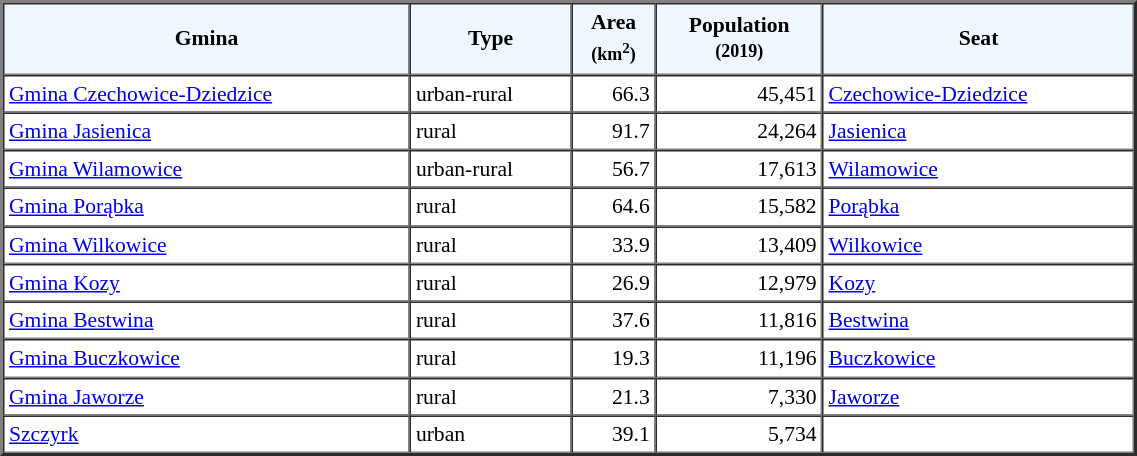<table width="60%" border="2" cellpadding="3" cellspacing="0" style="font-size:90%;line-height:120%;">
<tr bgcolor="F0F8FF">
<td style="text-align:center;"><strong>Gmina</strong></td>
<td style="text-align:center;"><strong>Type</strong></td>
<td style="text-align:center;"><strong>Area<br><small>(km<sup>2</sup>)</small></strong></td>
<td style="text-align:center;"><strong>Population<br><small>(2019)</small></strong></td>
<td style="text-align:center;"><strong>Seat</strong></td>
</tr>
<tr>
<td><a href='#'>Gmina Czechowice-Dziedzice</a></td>
<td>urban-rural</td>
<td style="text-align:right;">66.3</td>
<td style="text-align:right;">45,451</td>
<td><a href='#'>Czechowice-Dziedzice</a></td>
</tr>
<tr>
<td><a href='#'>Gmina Jasienica</a></td>
<td>rural</td>
<td style="text-align:right;">91.7</td>
<td style="text-align:right;">24,264</td>
<td><a href='#'>Jasienica</a></td>
</tr>
<tr>
<td><a href='#'>Gmina Wilamowice</a></td>
<td>urban-rural</td>
<td style="text-align:right;">56.7</td>
<td style="text-align:right;">17,613</td>
<td><a href='#'>Wilamowice</a></td>
</tr>
<tr>
<td><a href='#'>Gmina Porąbka</a></td>
<td>rural</td>
<td style="text-align:right;">64.6</td>
<td style="text-align:right;">15,582</td>
<td><a href='#'>Porąbka</a></td>
</tr>
<tr>
<td><a href='#'>Gmina Wilkowice</a></td>
<td>rural</td>
<td style="text-align:right;">33.9</td>
<td style="text-align:right;">13,409</td>
<td><a href='#'>Wilkowice</a></td>
</tr>
<tr>
<td><a href='#'>Gmina Kozy</a></td>
<td>rural</td>
<td style="text-align:right;">26.9</td>
<td style="text-align:right;">12,979</td>
<td><a href='#'>Kozy</a></td>
</tr>
<tr>
<td><a href='#'>Gmina Bestwina</a></td>
<td>rural</td>
<td style="text-align:right;">37.6</td>
<td style="text-align:right;">11,816</td>
<td><a href='#'>Bestwina</a></td>
</tr>
<tr>
<td><a href='#'>Gmina Buczkowice</a></td>
<td>rural</td>
<td style="text-align:right;">19.3</td>
<td style="text-align:right;">11,196</td>
<td><a href='#'>Buczkowice</a></td>
</tr>
<tr>
<td><a href='#'>Gmina Jaworze</a></td>
<td>rural</td>
<td style="text-align:right;">21.3</td>
<td style="text-align:right;">7,330</td>
<td><a href='#'>Jaworze</a></td>
</tr>
<tr>
<td><a href='#'>Szczyrk</a></td>
<td>urban</td>
<td style="text-align:right;">39.1</td>
<td style="text-align:right;">5,734</td>
<td> </td>
</tr>
<tr>
</tr>
</table>
